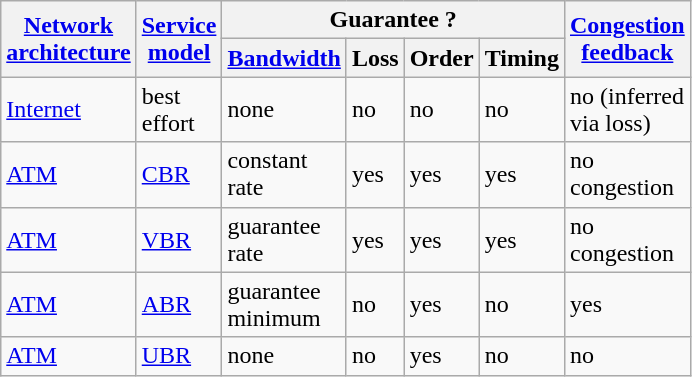<table class="wikitable floatright" style="width: 17em;">
<tr>
<th rowspan="2"><a href='#'>Network architecture</a></th>
<th rowspan="2"><a href='#'>Service model</a></th>
<th colspan="4">Guarantee ?</th>
<th rowspan="2"><a href='#'>Congestion feedback</a></th>
</tr>
<tr>
<th><a href='#'>Bandwidth</a></th>
<th>Loss</th>
<th>Order</th>
<th>Timing</th>
</tr>
<tr>
<td><a href='#'>Internet</a></td>
<td>best effort</td>
<td>none</td>
<td>no</td>
<td>no</td>
<td>no</td>
<td>no (inferred via loss)</td>
</tr>
<tr>
<td><a href='#'>ATM</a></td>
<td><a href='#'>CBR</a></td>
<td>constant rate</td>
<td>yes</td>
<td>yes</td>
<td>yes</td>
<td>no congestion</td>
</tr>
<tr>
<td><a href='#'>ATM</a></td>
<td><a href='#'>VBR</a></td>
<td>guarantee rate</td>
<td>yes</td>
<td>yes</td>
<td>yes</td>
<td>no congestion</td>
</tr>
<tr>
<td><a href='#'>ATM</a></td>
<td><a href='#'>ABR</a></td>
<td>guarantee minimum</td>
<td>no</td>
<td>yes</td>
<td>no</td>
<td>yes</td>
</tr>
<tr>
<td><a href='#'>ATM</a></td>
<td><a href='#'>UBR</a></td>
<td>none</td>
<td>no</td>
<td>yes</td>
<td>no</td>
<td>no</td>
</tr>
</table>
